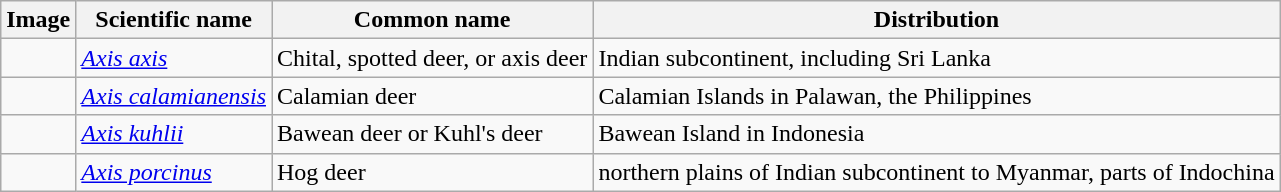<table class="wikitable">
<tr>
<th>Image</th>
<th>Scientific name</th>
<th>Common name</th>
<th>Distribution</th>
</tr>
<tr>
<td></td>
<td><em><a href='#'>Axis axis</a></em></td>
<td>Chital, spotted deer, or axis deer</td>
<td>Indian subcontinent, including Sri Lanka</td>
</tr>
<tr>
<td></td>
<td><em><a href='#'>Axis calamianensis</a></em></td>
<td>Calamian deer</td>
<td>Calamian Islands in Palawan, the Philippines</td>
</tr>
<tr>
<td></td>
<td><em><a href='#'>Axis kuhlii</a></em></td>
<td>Bawean deer or Kuhl's deer</td>
<td>Bawean Island in Indonesia</td>
</tr>
<tr>
<td></td>
<td><em><a href='#'>Axis porcinus</a></em></td>
<td>Hog deer</td>
<td>northern plains of Indian subcontinent to Myanmar, parts of Indochina</td>
</tr>
</table>
